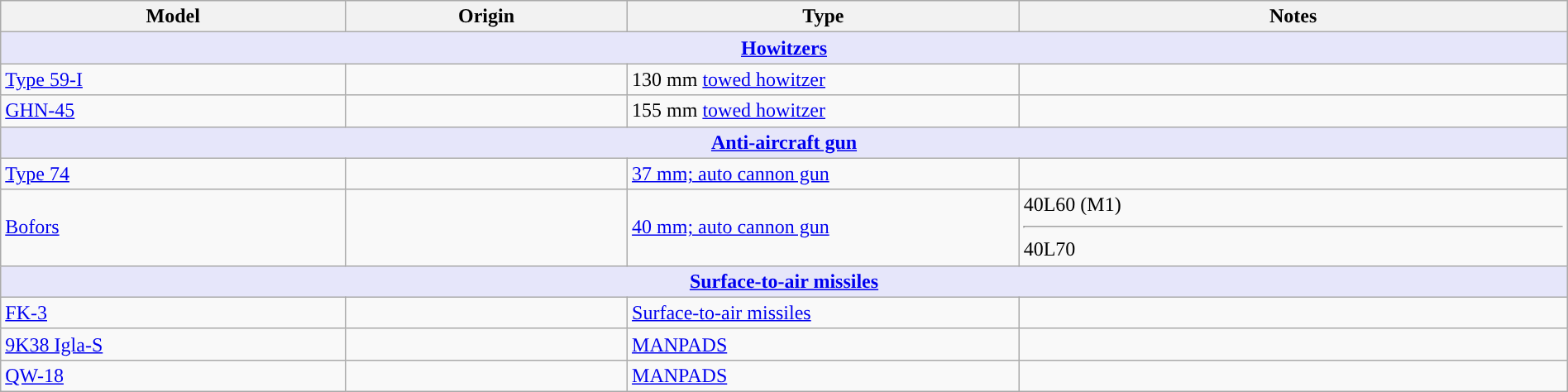<table class="wikitable";" width="100%">
<tr>
<th style="width:22%;">Model</th>
<th style="width:18%;">Origin</th>
<th style="width:25%;">Type</th>
<th>Notes</th>
</tr>
<tr>
<th style="align: centre; background: lavender;" colspan="7"><strong><a href='#'>Howitzers</a></strong></th>
</tr>
<tr>
<td><a href='#'>Type 59-I</a></td>
<td></td>
<td>130 mm <a href='#'>towed howitzer</a></td>
<td></td>
</tr>
<tr>
<td><a href='#'>GHN-45</a></td>
<td></td>
<td>155 mm <a href='#'>towed howitzer</a></td>
<td></td>
</tr>
<tr>
<th style="align: centre; background: lavender;" colspan="7"><strong><a href='#'>Anti-aircraft gun</a></strong></th>
</tr>
<tr>
<td><a href='#'>Type 74</a></td>
<td></td>
<td><a href='#'>37 mm; auto cannon gun</a></td>
<td></td>
</tr>
<tr>
<td><a href='#'>Bofors</a></td>
<td></td>
<td><a href='#'>40 mm; auto cannon gun</a></td>
<td>40L60 (M1)<hr>40L70</td>
</tr>
<tr>
<th style="align: centre; background: lavender;" colspan="7"><strong><a href='#'>Surface-to-air missiles</a></strong></th>
</tr>
<tr>
<td><a href='#'>FK-3</a></td>
<td></td>
<td><a href='#'>Surface-to-air missiles</a></td>
<td></td>
</tr>
<tr>
<td><a href='#'>9K38 Igla-S</a></td>
<td></td>
<td><a href='#'>MANPADS</a></td>
<td></td>
</tr>
<tr>
<td><a href='#'>QW-18</a></td>
<td></td>
<td><a href='#'>MANPADS</a></td>
<td></td>
</tr>
</table>
